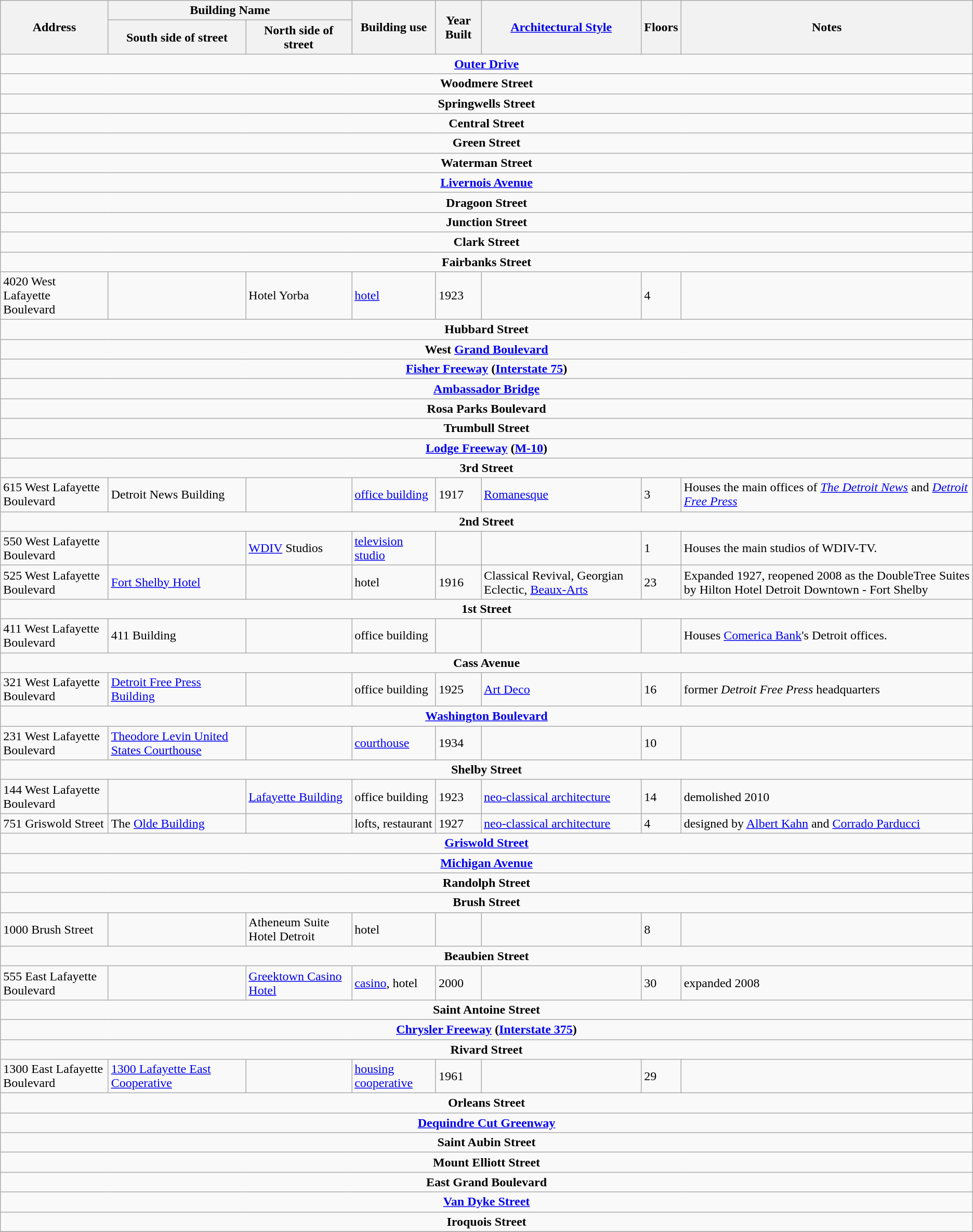<table class="wikitable">
<tr>
<th rowspan="2" align=center>Address</th>
<th colspan="2" align=center>Building Name</th>
<th rowspan="2" align=center>Building use</th>
<th rowspan="2" align=center>Year Built</th>
<th rowspan="2" align=center><a href='#'>Architectural Style</a></th>
<th rowspan="2" align=center>Floors</th>
<th rowspan="2" align=center>Notes</th>
</tr>
<tr>
<th>South side of street</th>
<th>North side of street</th>
</tr>
<tr>
<td colspan="10" align=center><strong><a href='#'>Outer Drive</a></strong></td>
</tr>
<tr>
<td colspan="10" align=center><strong>Woodmere Street</strong></td>
</tr>
<tr>
<td colspan="10" align=center><strong>Springwells Street</strong></td>
</tr>
<tr>
<td colspan="10" align=center><strong>Central Street</strong></td>
</tr>
<tr>
<td colspan="10" align=center><strong>Green Street</strong></td>
</tr>
<tr>
<td colspan="10" align=center><strong>Waterman Street</strong></td>
</tr>
<tr>
<td colspan="10" align=center><strong><a href='#'>Livernois Avenue</a></strong></td>
</tr>
<tr>
<td colspan="10" align=center><strong>Dragoon Street</strong></td>
</tr>
<tr>
<td colspan="10" align=center><strong>Junction Street</strong></td>
</tr>
<tr>
<td colspan="10" align=center><strong>Clark Street</strong></td>
</tr>
<tr>
<td colspan="10" align=center><strong>Fairbanks Street</strong></td>
</tr>
<tr>
<td>4020 West Lafayette Boulevard</td>
<td></td>
<td>Hotel Yorba</td>
<td><a href='#'>hotel</a></td>
<td>1923</td>
<td></td>
<td>4</td>
<td></td>
</tr>
<tr>
<td colspan="10" align=center><strong>Hubbard Street</strong></td>
</tr>
<tr>
<td colspan="10" align=center><strong>West <a href='#'>Grand Boulevard</a></strong></td>
</tr>
<tr>
<td colspan="10" align=center><strong><a href='#'>Fisher Freeway</a> (<a href='#'>Interstate 75</a>)</strong></td>
</tr>
<tr>
<td colspan="10" align=center><strong><a href='#'>Ambassador Bridge</a></strong></td>
</tr>
<tr>
<td colspan="10" align=center><strong>Rosa Parks Boulevard</strong></td>
</tr>
<tr>
<td colspan="10" align=center><strong>Trumbull Street</strong></td>
</tr>
<tr>
<td colspan="10" align=center><strong><a href='#'>Lodge Freeway</a> (<a href='#'>M-10</a>)</strong></td>
</tr>
<tr>
<td colspan="10" align=center><strong>3rd Street</strong></td>
</tr>
<tr>
<td>615 West Lafayette Boulevard</td>
<td>Detroit News Building</td>
<td></td>
<td><a href='#'>office building</a></td>
<td>1917</td>
<td><a href='#'>Romanesque</a></td>
<td>3</td>
<td>Houses the main offices of <em><a href='#'>The Detroit News</a></em> and <em><a href='#'>Detroit Free Press</a></em></td>
</tr>
<tr>
<td colspan="10" align=center><strong>2nd Street</strong></td>
</tr>
<tr>
<td>550 West Lafayette Boulevard</td>
<td></td>
<td><a href='#'>WDIV</a> Studios</td>
<td><a href='#'>television studio</a></td>
<td></td>
<td></td>
<td>1</td>
<td>Houses the main studios of WDIV-TV.</td>
</tr>
<tr>
<td>525 West Lafayette Boulevard</td>
<td><a href='#'>Fort Shelby Hotel</a></td>
<td></td>
<td>hotel</td>
<td>1916</td>
<td>Classical Revival, Georgian Eclectic, <a href='#'>Beaux-Arts</a></td>
<td>23</td>
<td>Expanded 1927, reopened 2008 as the DoubleTree Suites by Hilton Hotel Detroit Downtown - Fort Shelby</td>
</tr>
<tr>
<td colspan="10" align=center><strong>1st Street</strong></td>
</tr>
<tr>
<td>411 West Lafayette Boulevard</td>
<td>411 Building</td>
<td></td>
<td>office building</td>
<td></td>
<td></td>
<td></td>
<td>Houses <a href='#'>Comerica Bank</a>'s Detroit offices.</td>
</tr>
<tr>
<td colspan="10" align=center><strong>Cass Avenue</strong></td>
</tr>
<tr>
<td>321 West Lafayette Boulevard</td>
<td><a href='#'>Detroit Free Press Building</a></td>
<td></td>
<td>office building</td>
<td>1925</td>
<td><a href='#'>Art Deco</a></td>
<td>16</td>
<td>former <em>Detroit Free Press</em> headquarters</td>
</tr>
<tr>
<td colspan="10" align=center><strong><a href='#'>Washington Boulevard</a></strong></td>
</tr>
<tr>
<td>231 West Lafayette Boulevard</td>
<td><a href='#'>Theodore Levin United States Courthouse</a></td>
<td></td>
<td><a href='#'>courthouse</a></td>
<td>1934</td>
<td></td>
<td>10</td>
<td></td>
</tr>
<tr>
<td colspan="10" align=center><strong>Shelby Street</strong></td>
</tr>
<tr>
<td>144 West Lafayette Boulevard</td>
<td></td>
<td><a href='#'>Lafayette Building</a></td>
<td>office building</td>
<td>1923</td>
<td><a href='#'>neo-classical architecture</a></td>
<td>14</td>
<td>demolished 2010</td>
</tr>
<tr>
<td>751 Griswold Street</td>
<td>The <a href='#'>Olde Building</a></td>
<td></td>
<td>lofts, restaurant</td>
<td>1927</td>
<td><a href='#'>neo-classical architecture</a></td>
<td>4</td>
<td>designed by <a href='#'>Albert Kahn</a> and <a href='#'>Corrado Parducci</a></td>
</tr>
<tr>
<td colspan="10" align=center><strong><a href='#'>Griswold Street</a></strong></td>
</tr>
<tr>
<td colspan="10" align=center><strong><a href='#'>Michigan Avenue</a></strong></td>
</tr>
<tr>
<td colspan="10" align=center><strong>Randolph Street</strong></td>
</tr>
<tr>
<td colspan="10" align=center><strong>Brush Street</strong></td>
</tr>
<tr>
<td>1000 Brush Street</td>
<td></td>
<td>Atheneum Suite Hotel Detroit</td>
<td>hotel</td>
<td></td>
<td></td>
<td>8</td>
<td></td>
</tr>
<tr>
<td colspan="10" align=center><strong>Beaubien Street</strong></td>
</tr>
<tr>
<td>555 East Lafayette Boulevard</td>
<td></td>
<td><a href='#'>Greektown Casino Hotel</a></td>
<td><a href='#'>casino</a>, hotel</td>
<td>2000</td>
<td></td>
<td>30</td>
<td>expanded 2008</td>
</tr>
<tr>
<td colspan="10" align=center><strong>Saint Antoine Street</strong></td>
</tr>
<tr>
<td colspan="10" align=center><strong><a href='#'>Chrysler Freeway</a> (<a href='#'>Interstate 375</a>)</strong></td>
</tr>
<tr>
<td colspan="10" align=center><strong>Rivard Street</strong></td>
</tr>
<tr>
<td>1300 East Lafayette Boulevard</td>
<td><a href='#'>1300 Lafayette East Cooperative</a></td>
<td></td>
<td><a href='#'>housing cooperative</a></td>
<td>1961</td>
<td></td>
<td>29</td>
</tr>
<tr>
<td colspan="10" align=center><strong>Orleans Street</strong></td>
</tr>
<tr>
<td colspan="10" align=center><strong><a href='#'>Dequindre Cut Greenway</a></strong></td>
</tr>
<tr>
<td colspan="10" align=center><strong>Saint Aubin Street</strong></td>
</tr>
<tr>
<td colspan="10" align=center><strong>Mount Elliott Street</strong></td>
</tr>
<tr>
<td colspan="10" align=center><strong>East Grand Boulevard</strong></td>
</tr>
<tr>
<td colspan="10" align=center><strong><a href='#'>Van Dyke Street</a></strong></td>
</tr>
<tr>
<td colspan="10" align=center><strong>Iroquois Street</strong></td>
</tr>
<tr>
</tr>
</table>
